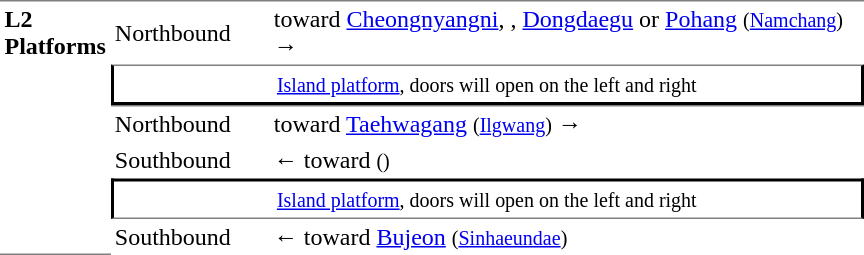<table table border=0 cellspacing=0 cellpadding=3>
<tr>
<td style="border-top:solid 1px gray;border-bottom:solid 1px gray;" width=50 rowspan=10 valign=top><strong>L2<br>Platforms</strong></td>
<td style="border-bottom:solid 0px gray;border-top:solid 1px gray;" width=100>Northbound</td>
<td style="border-bottom:solid 0px gray;border-top:solid 1px gray;" width=390>  toward <a href='#'>Cheongnyangni</a>, , <a href='#'>Dongdaegu</a> or <a href='#'>Pohang</a> <small>(<a href='#'>Namchang</a>)</small> →</td>
</tr>
<tr>
<td style="border-top:solid 1px gray;border-right:solid 2px black;border-left:solid 2px black;border-bottom:solid 2px black;text-align:center;" colspan=2><small><a href='#'>Island platform</a>, doors will open on the left and right</small></td>
</tr>
<tr>
<td style="border-bottom:solid 0px gray;border-top:solid 1px gray;" width=100>Northbound</td>
<td style="border-bottom:solid 0px gray;border-top:solid 1px gray;" width=390>  toward <a href='#'>Taehwagang</a> <small>(<a href='#'>Ilgwang</a>)</small> →</td>
</tr>
<tr>
<td>Southbound</td>
<td>←  toward  <small>()</small></td>
</tr>
<tr>
<td style="border-top:solid 2px black;border-right:solid 2px black;border-left:solid 2px black;border-bottom:solid 1px gray;text-align:center;" colspan=2><small><a href='#'>Island platform</a>, doors will open on the left and right</small></td>
</tr>
<tr>
<td>Southbound</td>
<td>←  toward <a href='#'>Bujeon</a> <small>(<a href='#'>Sinhaeundae</a>)</small></td>
</tr>
</table>
